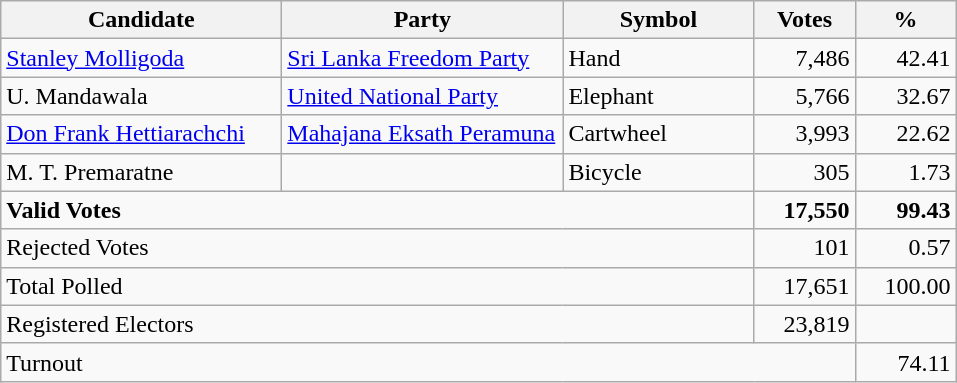<table class="wikitable" border="1" style="text-align:right;">
<tr>
<th align=left width="180">Candidate</th>
<th align=left width="180">Party</th>
<th align=left width="120">Symbol</th>
<th align=left width="60">Votes</th>
<th align=left width="60">%</th>
</tr>
<tr>
<td align=left><a href='#'>Stanley Molligoda</a></td>
<td align=left><a href='#'>Sri Lanka Freedom Party</a></td>
<td align=left>Hand</td>
<td>7,486</td>
<td>42.41</td>
</tr>
<tr>
<td align=left>U. Mandawala</td>
<td align=left><a href='#'>United National Party</a></td>
<td align=left>Elephant</td>
<td>5,766</td>
<td>32.67</td>
</tr>
<tr>
<td align=left><a href='#'>Don Frank Hettiarachchi</a></td>
<td align=left><a href='#'>Mahajana Eksath Peramuna</a></td>
<td align=left>Cartwheel</td>
<td>3,993</td>
<td>22.62</td>
</tr>
<tr>
<td align=left>M. T. Premaratne</td>
<td align=left></td>
<td align=left>Bicycle</td>
<td>305</td>
<td>1.73</td>
</tr>
<tr>
<td align=left colspan=3><strong>Valid Votes</strong></td>
<td><strong>17,550</strong></td>
<td><strong>99.43</strong></td>
</tr>
<tr>
<td align=left colspan=3>Rejected Votes</td>
<td>101</td>
<td>0.57</td>
</tr>
<tr>
<td align=left colspan=3>Total Polled</td>
<td>17,651</td>
<td>100.00</td>
</tr>
<tr>
<td align=left colspan=3>Registered Electors</td>
<td>23,819</td>
<td></td>
</tr>
<tr>
<td align=left colspan=4>Turnout</td>
<td>74.11</td>
</tr>
</table>
